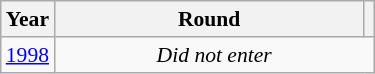<table class="wikitable" style="text-align: center; font-size:90%">
<tr>
<th>Year</th>
<th style="width:200px">Round</th>
<th></th>
</tr>
<tr>
<td><a href='#'>1998</a></td>
<td colspan="2"><em>Did not enter</em></td>
</tr>
</table>
